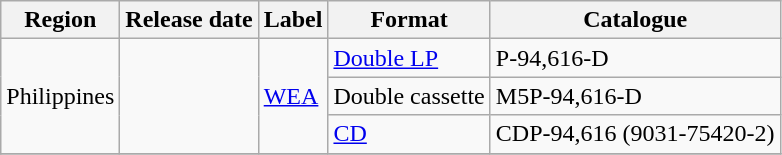<table class="wikitable">
<tr>
<th>Region</th>
<th>Release date</th>
<th>Label</th>
<th>Format</th>
<th>Catalogue</th>
</tr>
<tr>
<td rowspan="3">Philippines</td>
<td rowspan="3"></td>
<td rowspan="3"><a href='#'>WEA</a></td>
<td><a href='#'>Double LP</a></td>
<td>P-94,616-D</td>
</tr>
<tr>
<td>Double cassette</td>
<td>M5P-94,616-D</td>
</tr>
<tr>
<td><a href='#'>CD</a></td>
<td>CDP-94,616 (9031-75420-2)</td>
</tr>
<tr>
</tr>
</table>
